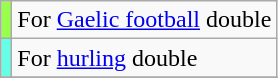<table class="wikitable">
<tr>
<td style="background-color:#99FF4D"></td>
<td>For <a href='#'>Gaelic football</a> double</td>
</tr>
<tr>
<td style="background-color:#66FFE6"></td>
<td>For <a href='#'>hurling</a> double</td>
</tr>
<tr>
</tr>
</table>
